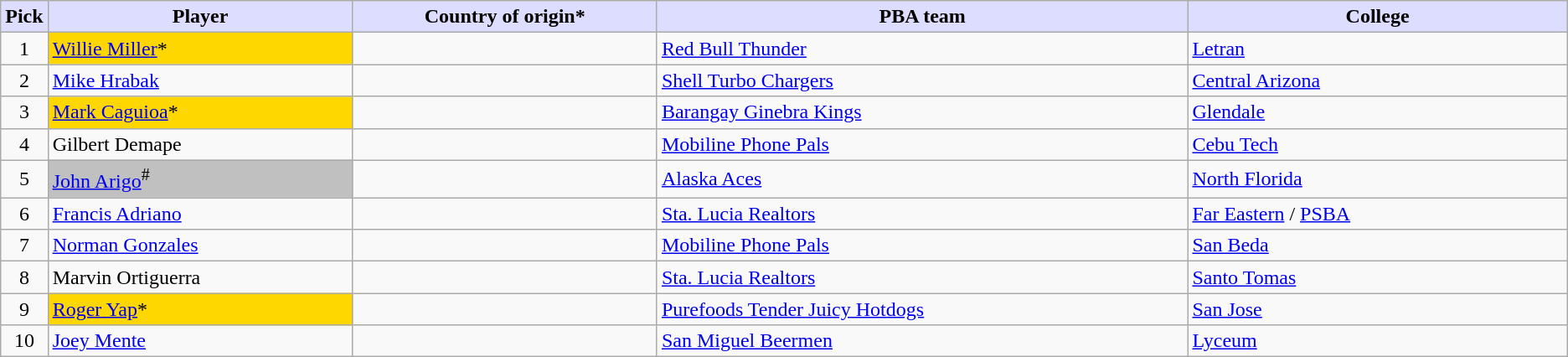<table class="wikitable">
<tr>
<th style="background:#DDDDFF;">Pick</th>
<th style="background:#DDDDFF;" width="20%">Player</th>
<th style="background:#DDDDFF;" width="20%">Country of origin*</th>
<th style="background:#DDDDFF;" width="35%">PBA team</th>
<th style="background:#DDDDFF;" width="25%">College</th>
</tr>
<tr>
<td align=center>1</td>
<td bgcolor=gold><a href='#'>Willie Miller</a>*</td>
<td></td>
<td><a href='#'>Red Bull Thunder</a></td>
<td><a href='#'>Letran</a></td>
</tr>
<tr>
<td align=center>2</td>
<td><a href='#'>Mike Hrabak</a></td>
<td></td>
<td><a href='#'>Shell Turbo Chargers</a></td>
<td><a href='#'>Central Arizona</a></td>
</tr>
<tr>
<td align=center>3</td>
<td bgcolor=gold><a href='#'>Mark Caguioa</a>*</td>
<td></td>
<td><a href='#'>Barangay Ginebra Kings</a></td>
<td><a href='#'>Glendale</a></td>
</tr>
<tr>
<td align=center>4</td>
<td>Gilbert Demape</td>
<td></td>
<td><a href='#'>Mobiline Phone Pals</a></td>
<td><a href='#'>Cebu Tech</a></td>
</tr>
<tr>
<td align=center>5</td>
<td bgcolor=silver><a href='#'>John Arigo</a><sup>#</sup></td>
<td></td>
<td><a href='#'>Alaska Aces</a></td>
<td><a href='#'>North Florida</a></td>
</tr>
<tr>
<td align=center>6</td>
<td><a href='#'>Francis Adriano</a></td>
<td></td>
<td><a href='#'>Sta. Lucia Realtors</a></td>
<td><a href='#'>Far Eastern</a> / <a href='#'>PSBA</a></td>
</tr>
<tr>
<td align=center>7</td>
<td><a href='#'>Norman Gonzales</a></td>
<td></td>
<td><a href='#'>Mobiline Phone Pals</a></td>
<td><a href='#'>San Beda</a></td>
</tr>
<tr>
<td align=center>8</td>
<td>Marvin Ortiguerra</td>
<td></td>
<td><a href='#'>Sta. Lucia Realtors</a></td>
<td><a href='#'>Santo Tomas</a></td>
</tr>
<tr>
<td align=center>9</td>
<td bgcolor=gold><a href='#'>Roger Yap</a>*</td>
<td></td>
<td><a href='#'>Purefoods Tender Juicy Hotdogs</a></td>
<td><a href='#'>San Jose</a></td>
</tr>
<tr>
<td align=center>10</td>
<td><a href='#'>Joey Mente</a></td>
<td></td>
<td><a href='#'>San Miguel Beermen</a></td>
<td><a href='#'>Lyceum</a></td>
</tr>
</table>
